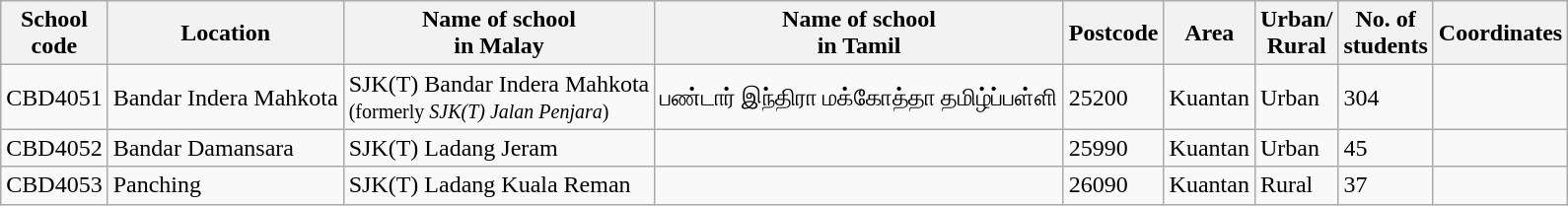<table class="wikitable sortable">
<tr>
<th>School<br>code</th>
<th>Location</th>
<th>Name of school<br>in Malay</th>
<th>Name of school<br>in Tamil</th>
<th>Postcode</th>
<th>Area</th>
<th>Urban/<br>Rural</th>
<th>No. of<br>students</th>
<th>Coordinates</th>
</tr>
<tr>
<td>CBD4051</td>
<td>Bandar Indera Mahkota</td>
<td>SJK(T) Bandar Indera Mahkota<br><small>(formerly <em>SJK(T) Jalan Penjara</em>)</small></td>
<td>பண்டார் இந்திரா மக்கோத்தா தமிழ்ப்பள்ளி</td>
<td>25200</td>
<td>Kuantan</td>
<td>Urban</td>
<td>304</td>
<td></td>
</tr>
<tr>
<td>CBD4052</td>
<td>Bandar Damansara</td>
<td>SJK(T) Ladang Jeram</td>
<td></td>
<td>25990</td>
<td>Kuantan</td>
<td>Urban</td>
<td>45</td>
<td></td>
</tr>
<tr>
<td>CBD4053</td>
<td>Panching</td>
<td>SJK(T) Ladang Kuala Reman</td>
<td></td>
<td>26090</td>
<td>Kuantan</td>
<td>Rural</td>
<td>37</td>
<td></td>
</tr>
</table>
